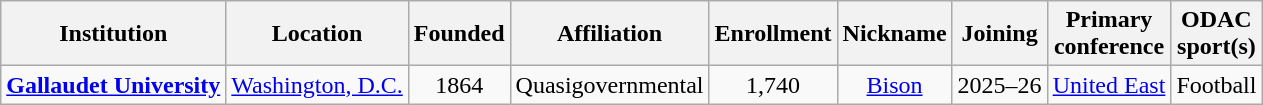<table class="wikitable sortable" style="text-align: center;">
<tr>
<th>Institution</th>
<th>Location</th>
<th>Founded</th>
<th>Affiliation</th>
<th>Enrollment</th>
<th>Nickname</th>
<th>Joining</th>
<th>Primary<br>conference</th>
<th>ODAC<br>sport(s)</th>
</tr>
<tr>
<td><strong><a href='#'>Gallaudet University</a></strong></td>
<td><a href='#'>Washington, D.C.</a></td>
<td>1864</td>
<td>Quasigovernmental</td>
<td>1,740</td>
<td><a href='#'>Bison</a></td>
<td>2025–26</td>
<td><a href='#'>United East</a></td>
<td>Football</td>
</tr>
</table>
